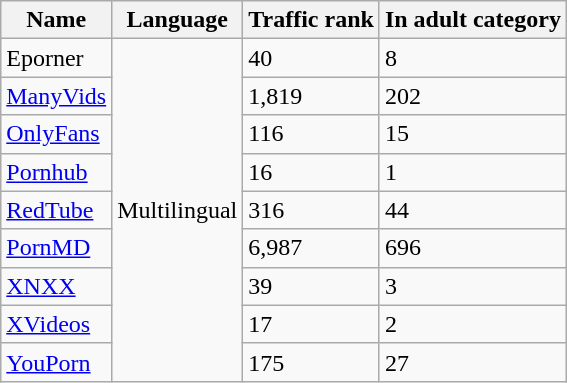<table class="wikitable sortable mw-collapsible">
<tr>
<th>Name</th>
<th>Language</th>
<th data-sort-type=number>Traffic rank</th>
<th data-sort-type=number>In adult category</th>
</tr>
<tr>
<td>Eporner</td>
<td rowspan="9">Multilingual</td>
<td>40</td>
<td>8</td>
</tr>
<tr>
<td><a href='#'>ManyVids</a></td>
<td>1,819</td>
<td>202</td>
</tr>
<tr>
<td><a href='#'>OnlyFans</a></td>
<td>116</td>
<td>15</td>
</tr>
<tr>
<td><a href='#'>Pornhub</a></td>
<td>16</td>
<td>1</td>
</tr>
<tr>
<td><a href='#'>RedTube</a></td>
<td>316</td>
<td>44</td>
</tr>
<tr>
<td><a href='#'>PornMD</a></td>
<td>6,987</td>
<td>696</td>
</tr>
<tr>
<td><a href='#'>XNXX</a></td>
<td>39</td>
<td>3</td>
</tr>
<tr>
<td><a href='#'>XVideos</a></td>
<td>17</td>
<td>2</td>
</tr>
<tr>
<td><a href='#'>YouPorn</a></td>
<td>175</td>
<td>27</td>
</tr>
</table>
